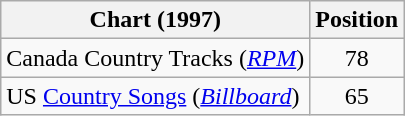<table class="wikitable sortable">
<tr>
<th scope="col">Chart (1997)</th>
<th scope="col">Position</th>
</tr>
<tr>
<td>Canada Country Tracks (<em><a href='#'>RPM</a></em>)</td>
<td align="center">78</td>
</tr>
<tr>
<td>US <a href='#'>Country Songs</a> (<em><a href='#'>Billboard</a></em>)</td>
<td align="center">65</td>
</tr>
</table>
